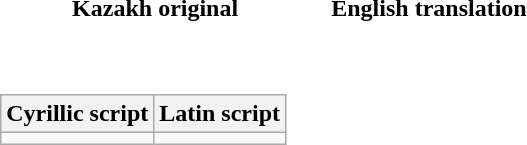<table cellpadding="6" class="mw-collapsible mw-collapsed">
<tr>
<th>Kazakh original</th>
<th>English translation</th>
</tr>
<tr style="text-align:center; white-space:nowrap;">
<td><br><table class="wikitable">
<tr>
<th>Cyrillic script</th>
<th>Latin script</th>
</tr>
<tr style="vertical-align:top; text-align:center; white-space:nowrap;">
<td></td>
<td></td>
</tr>
</table>
</td>
<td></td>
</tr>
</table>
